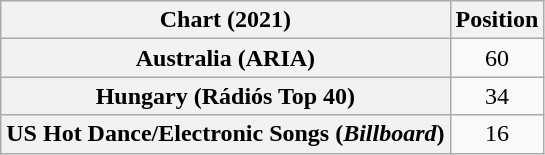<table class="wikitable sortable plainrowheaders" style="text-align:center">
<tr>
<th scope="col">Chart (2021)</th>
<th scope="col">Position</th>
</tr>
<tr>
<th scope="row">Australia (ARIA)</th>
<td>60</td>
</tr>
<tr>
<th scope="row">Hungary (Rádiós Top 40)</th>
<td>34</td>
</tr>
<tr>
<th scope="row">US Hot Dance/Electronic Songs (<em>Billboard</em>)</th>
<td>16</td>
</tr>
</table>
